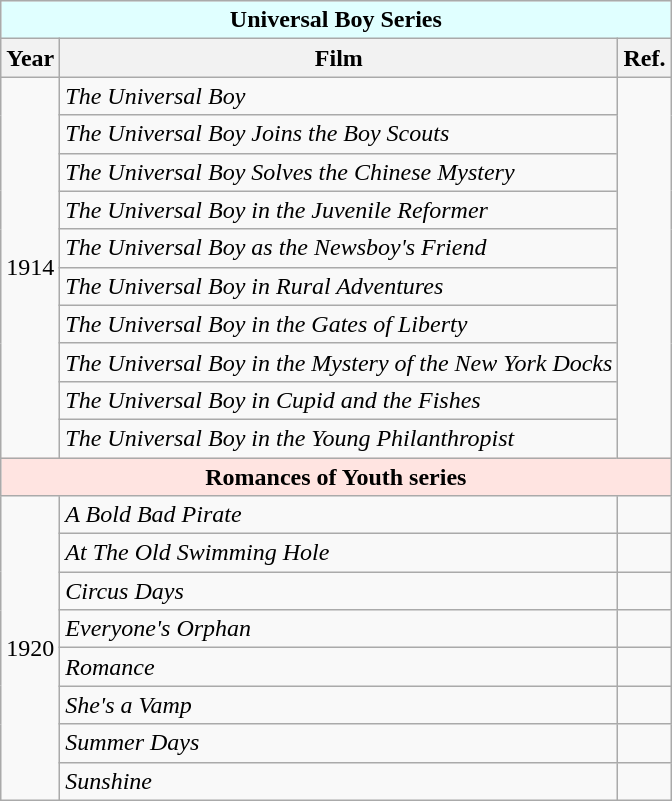<table class="wikitable">
<tr>
<th colspan=3 style="background-color: #E0FFFF;">Universal Boy Series</th>
</tr>
<tr>
<th>Year</th>
<th>Film</th>
<th>Ref.</th>
</tr>
<tr>
<td rowspan=10>1914</td>
<td><em>The Universal Boy</em></td>
<td rowspan=10 style="text-align: center;"></td>
</tr>
<tr>
<td><em>The Universal Boy Joins the Boy Scouts</em></td>
</tr>
<tr>
<td><em>The Universal Boy Solves the Chinese Mystery</em></td>
</tr>
<tr>
<td><em>The Universal Boy in the Juvenile Reformer</em></td>
</tr>
<tr>
<td><em>The Universal Boy as the Newsboy's Friend</em></td>
</tr>
<tr>
<td><em>The Universal Boy in Rural Adventures</em></td>
</tr>
<tr>
<td><em>The Universal Boy in the Gates of Liberty</em></td>
</tr>
<tr>
<td><em>The Universal Boy in the Mystery of the New York Docks</em></td>
</tr>
<tr>
<td><em>The Universal Boy in Cupid and the Fishes</em></td>
</tr>
<tr>
<td><em>The Universal Boy in the Young Philanthropist</em></td>
</tr>
<tr>
<th colspan=3 style="background-color: #FFE4E1;">Romances of Youth series</th>
</tr>
<tr>
<td rowspan=8>1920</td>
<td><em>A Bold Bad Pirate</em></td>
<td style="text-align: center;"></td>
</tr>
<tr>
<td><em>At The Old Swimming Hole</em></td>
<td style="text-align: center;"></td>
</tr>
<tr>
<td><em>Circus Days</em></td>
<td style="text-align: center;"></td>
</tr>
<tr>
<td><em>Everyone's Orphan</em></td>
<td style="text-align: center;"></td>
</tr>
<tr>
<td><em>Romance</em></td>
<td style="text-align: center;"></td>
</tr>
<tr>
<td><em>She's a Vamp</em></td>
<td style="text-align: center;"></td>
</tr>
<tr>
<td><em>Summer Days</em></td>
<td style="text-align: center;"></td>
</tr>
<tr>
<td><em>Sunshine</em></td>
<td style="text-align: center;"></td>
</tr>
</table>
